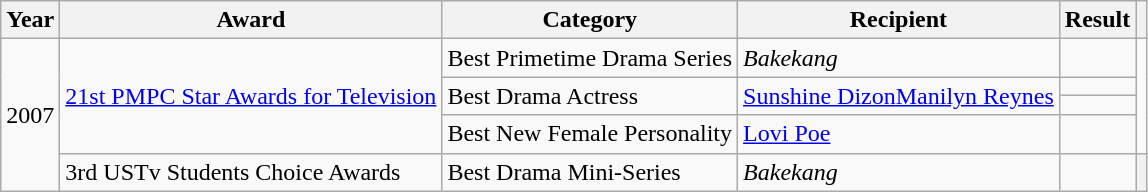<table class="wikitable">
<tr>
<th>Year</th>
<th>Award</th>
<th>Category</th>
<th>Recipient</th>
<th>Result</th>
<th></th>
</tr>
<tr>
<td rowspan=5>2007</td>
<td rowspan=4><a href='#'>21st PMPC Star Awards for Television</a></td>
<td>Best Primetime Drama Series</td>
<td><em>Bakekang</em></td>
<td></td>
<td rowspan=4></td>
</tr>
<tr>
<td rowspan=2>Best Drama Actress</td>
<td rowspan=2><a href='#'>Sunshine Dizon</a><a href='#'>Manilyn Reynes</a></td>
<td></td>
</tr>
<tr>
<td></td>
</tr>
<tr>
<td>Best New Female Personality</td>
<td><a href='#'>Lovi Poe</a></td>
<td></td>
</tr>
<tr>
<td>3rd USTv Students Choice Awards</td>
<td>Best Drama Mini-Series</td>
<td><em>Bakekang</em></td>
<td></td>
<th></th>
</tr>
</table>
